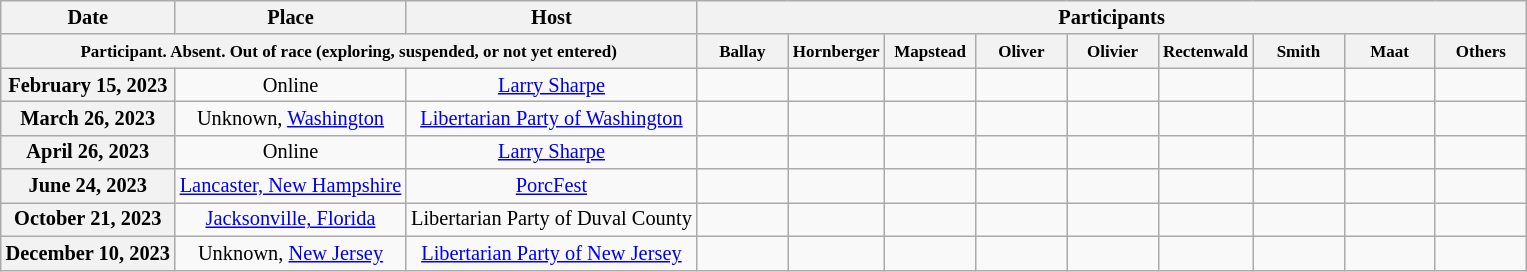<table class="wikitable" style="font-size:85%">
<tr>
<th style="white-space:nowrap;">Date</th>
<th>Place</th>
<th>Host</th>
<th scope="col" colspan="10">Participants</th>
</tr>
<tr>
<th colspan="3"><small> Participant.  Absent.  Out of race (exploring, suspended, or not yet entered)</small></th>
<th scope="col" style="width:4em;"><small>Ballay</small></th>
<th scope="col" style="width:4em;"><small>Hornberger</small></th>
<th scope="col" style="width:4em;"><small>Mapstead</small></th>
<th scope="col" style="width:4em;"><small>Oliver</small></th>
<th scope="col" style="width:4em;"><small>Olivier</small></th>
<th scope="col" style="width:4em;"><small>Rectenwald</small></th>
<th scope="col" style="width:4em;"><small>Smith</small></th>
<th scope="col" style="width:4em;"><small>Maat</small></th>
<th scope="col" style="width:4em;"><small>Others</small></th>
</tr>
<tr>
<th style="white-space:nowrap; text-align:center;">February 15, 2023</th>
<td style="white-space:nowrap; text-align:center;">Online</td>
<td style="white-space:nowrap; text-align:center;"><a href='#'>Larry Sharpe</a></td>
<td></td>
<td></td>
<td></td>
<td></td>
<td></td>
<td></td>
<td></td>
<td></td>
<td></td>
</tr>
<tr>
<th style="white-space:nowrap; text-align:center;">March 26, 2023</th>
<td style="white-space:nowrap; text-align:center;">Unknown, <a href='#'>Washington</a></td>
<td style="white-space:nowrap; text-align:center;"><a href='#'>Libertarian Party of Washington</a></td>
<td></td>
<td></td>
<td></td>
<td></td>
<td></td>
<td></td>
<td></td>
<td></td>
<td></td>
</tr>
<tr>
<th style="white-space:nowrap; text-align:center;">April 26, 2023</th>
<td style="white-space:nowrap; text-align:center;">Online</td>
<td style="white-space:nowrap; text-align:center;"><a href='#'>Larry Sharpe</a></td>
<td></td>
<td></td>
<td></td>
<td></td>
<td></td>
<td></td>
<td></td>
<td></td>
<td></td>
</tr>
<tr>
<th style="white-space:nowrap; text-align:center;">June 24, 2023</th>
<td style="white-space:nowrap; text-align:center;"><a href='#'>Lancaster, New Hampshire</a></td>
<td style="white-space:nowrap; text-align:center;"><a href='#'>PorcFest</a></td>
<td></td>
<td></td>
<td></td>
<td></td>
<td></td>
<td></td>
<td></td>
<td></td>
<td></td>
</tr>
<tr>
<th style="white-space:nowrap; text-align:center;">October 21, 2023</th>
<td style="white-space:nowrap; text-align:center;"><a href='#'>Jacksonville, Florida</a></td>
<td style="white-space:nowrap; text-align:center;">Libertarian Party of Duval County</td>
<td></td>
<td></td>
<td></td>
<td></td>
<td></td>
<td></td>
<td></td>
<td></td>
<td></td>
</tr>
<tr>
<th style="white-space:nowrap; text-align:center;">December 10, 2023</th>
<td style="white-space:nowrap; text-align:center;">Unknown, <a href='#'>New Jersey</a></td>
<td style="white-space:nowrap; text-align:center;"><a href='#'>Libertarian Party of New Jersey</a></td>
<td></td>
<td></td>
<td></td>
<td></td>
<td></td>
<td></td>
<td></td>
<td></td>
<td></td>
</tr>
</table>
